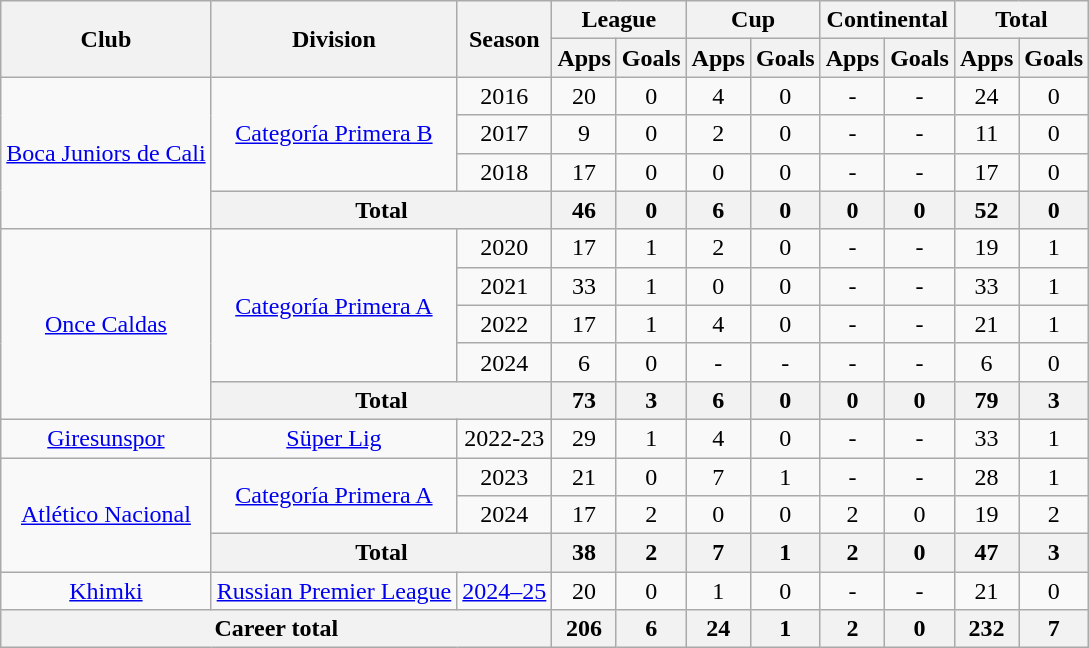<table class="wikitable" style="text-align: center;">
<tr>
<th rowspan="2">Club</th>
<th rowspan="2">Division</th>
<th rowspan="2">Season</th>
<th colspan="2">League</th>
<th colspan="2">Cup</th>
<th colspan="2">Continental</th>
<th colspan="2">Total</th>
</tr>
<tr>
<th>Apps</th>
<th>Goals</th>
<th>Apps</th>
<th>Goals</th>
<th>Apps</th>
<th>Goals</th>
<th>Apps</th>
<th>Goals</th>
</tr>
<tr>
<td rowspan="4" valign=center><a href='#'>Boca Juniors de Cali</a></td>
<td rowspan="3" valign="center"><a href='#'>Categoría Primera B</a></td>
<td>2016</td>
<td>20</td>
<td>0</td>
<td>4</td>
<td>0</td>
<td>-</td>
<td>-</td>
<td>24</td>
<td>0</td>
</tr>
<tr>
<td>2017</td>
<td>9</td>
<td>0</td>
<td>2</td>
<td>0</td>
<td>-</td>
<td>-</td>
<td>11</td>
<td>0</td>
</tr>
<tr>
<td>2018</td>
<td>17</td>
<td>0</td>
<td>0</td>
<td>0</td>
<td>-</td>
<td>-</td>
<td>17</td>
<td>0</td>
</tr>
<tr>
<th colspan="2">Total</th>
<th>46</th>
<th>0</th>
<th>6</th>
<th>0</th>
<th>0</th>
<th>0</th>
<th>52</th>
<th>0</th>
</tr>
<tr>
<td rowspan="5" valign="center"><a href='#'>Once Caldas</a></td>
<td rowspan="4" valign="center"><a href='#'>Categoría Primera A</a></td>
<td>2020</td>
<td>17</td>
<td>1</td>
<td>2</td>
<td>0</td>
<td>-</td>
<td>-</td>
<td>19</td>
<td>1</td>
</tr>
<tr>
<td>2021</td>
<td>33</td>
<td>1</td>
<td>0</td>
<td>0</td>
<td>-</td>
<td>-</td>
<td>33</td>
<td>1</td>
</tr>
<tr>
<td>2022</td>
<td>17</td>
<td>1</td>
<td>4</td>
<td>0</td>
<td>-</td>
<td>-</td>
<td>21</td>
<td>1</td>
</tr>
<tr>
<td>2024</td>
<td>6</td>
<td>0</td>
<td>-</td>
<td>-</td>
<td>-</td>
<td>-</td>
<td>6</td>
<td>0</td>
</tr>
<tr>
<th colspan="2">Total</th>
<th>73</th>
<th>3</th>
<th>6</th>
<th>0</th>
<th>0</th>
<th>0</th>
<th>79</th>
<th>3</th>
</tr>
<tr>
<td><a href='#'>Giresunspor</a></td>
<td><a href='#'>Süper Lig</a></td>
<td>2022-23</td>
<td>29</td>
<td>1</td>
<td>4</td>
<td>0</td>
<td>-</td>
<td>-</td>
<td>33</td>
<td>1</td>
</tr>
<tr>
<td rowspan="3"><a href='#'>Atlético Nacional</a></td>
<td rowspan="2"><a href='#'>Categoría Primera A</a></td>
<td>2023</td>
<td>21</td>
<td>0</td>
<td>7</td>
<td>1</td>
<td>-</td>
<td>-</td>
<td>28</td>
<td>1</td>
</tr>
<tr>
<td>2024</td>
<td>17</td>
<td>2</td>
<td>0</td>
<td>0</td>
<td>2</td>
<td>0</td>
<td>19</td>
<td>2</td>
</tr>
<tr>
<th colspan="2">Total</th>
<th>38</th>
<th>2</th>
<th>7</th>
<th>1</th>
<th>2</th>
<th>0</th>
<th>47</th>
<th>3</th>
</tr>
<tr>
<td><a href='#'>Khimki</a></td>
<td><a href='#'>Russian Premier League</a></td>
<td><a href='#'>2024–25</a></td>
<td>20</td>
<td>0</td>
<td>1</td>
<td>0</td>
<td>-</td>
<td>-</td>
<td>21</td>
<td>0</td>
</tr>
<tr>
<th colspan="3">Career total</th>
<th>206</th>
<th>6</th>
<th>24</th>
<th>1</th>
<th>2</th>
<th>0</th>
<th>232</th>
<th>7</th>
</tr>
</table>
